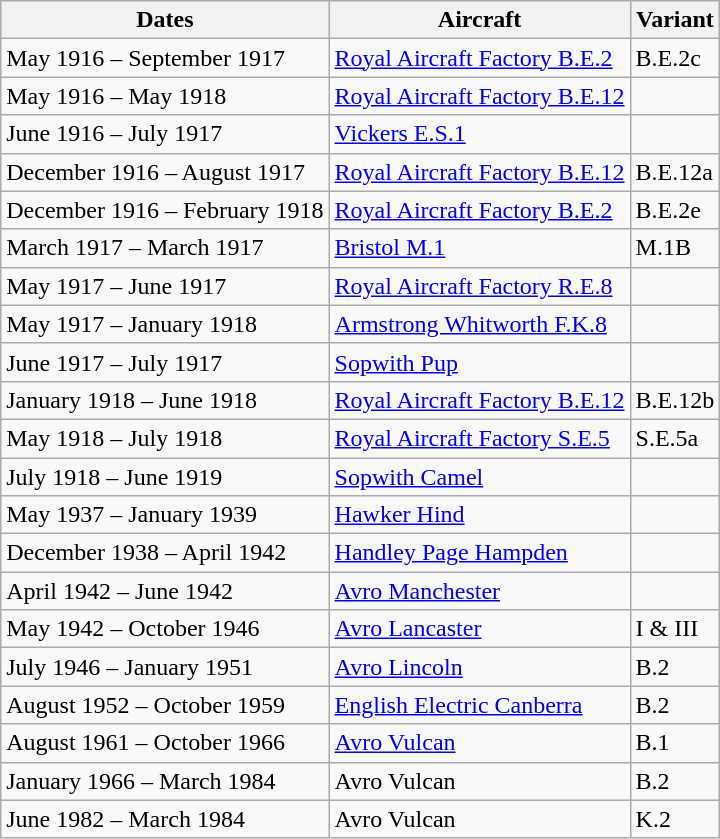<table class="wikitable">
<tr>
<th>Dates</th>
<th>Aircraft</th>
<th>Variant</th>
</tr>
<tr>
<td>May 1916 – September 1917</td>
<td><a href='#'>Royal Aircraft Factory B.E.2</a></td>
<td>B.E.2c</td>
</tr>
<tr>
<td>May 1916 – May 1918</td>
<td><a href='#'>Royal Aircraft Factory B.E.12</a></td>
<td></td>
</tr>
<tr>
<td>June 1916 – July 1917</td>
<td><a href='#'>Vickers E.S.1</a></td>
<td></td>
</tr>
<tr>
<td>December 1916 – August 1917</td>
<td><a href='#'>Royal Aircraft Factory B.E.12</a></td>
<td>B.E.12a</td>
</tr>
<tr>
<td>December 1916 – February 1918</td>
<td><a href='#'>Royal Aircraft Factory B.E.2</a></td>
<td>B.E.2e</td>
</tr>
<tr>
<td>March 1917 – March 1917</td>
<td><a href='#'>Bristol M.1</a></td>
<td>M.1B</td>
</tr>
<tr>
<td>May 1917 – June 1917</td>
<td><a href='#'>Royal Aircraft Factory R.E.8</a></td>
<td></td>
</tr>
<tr>
<td>May 1917 – January 1918</td>
<td><a href='#'>Armstrong Whitworth F.K.8</a></td>
<td></td>
</tr>
<tr>
<td>June 1917 – July 1917</td>
<td><a href='#'>Sopwith Pup</a></td>
<td></td>
</tr>
<tr>
<td>January 1918 – June 1918</td>
<td><a href='#'>Royal Aircraft Factory B.E.12</a></td>
<td>B.E.12b</td>
</tr>
<tr>
<td>May 1918 – July 1918</td>
<td><a href='#'>Royal Aircraft Factory S.E.5</a></td>
<td>S.E.5a</td>
</tr>
<tr>
<td>July 1918 – June 1919</td>
<td><a href='#'>Sopwith Camel</a></td>
<td></td>
</tr>
<tr>
<td>May 1937 – January 1939</td>
<td><a href='#'>Hawker Hind</a></td>
<td></td>
</tr>
<tr>
<td>December 1938 – April 1942</td>
<td><a href='#'>Handley Page Hampden</a></td>
<td></td>
</tr>
<tr>
<td>April 1942 – June 1942</td>
<td><a href='#'>Avro Manchester</a></td>
<td></td>
</tr>
<tr>
<td>May 1942 – October 1946</td>
<td><a href='#'>Avro Lancaster</a></td>
<td>I & III</td>
</tr>
<tr>
<td>July 1946 – January 1951</td>
<td><a href='#'>Avro Lincoln</a></td>
<td>B.2</td>
</tr>
<tr>
<td>August 1952 – October 1959</td>
<td><a href='#'>English Electric Canberra</a></td>
<td>B.2</td>
</tr>
<tr>
<td>August 1961 – October 1966</td>
<td><a href='#'>Avro Vulcan</a></td>
<td>B.1</td>
</tr>
<tr>
<td>January 1966 – March 1984</td>
<td>Avro Vulcan</td>
<td>B.2</td>
</tr>
<tr>
<td>June 1982 – March 1984</td>
<td>Avro Vulcan</td>
<td>K.2</td>
</tr>
</table>
